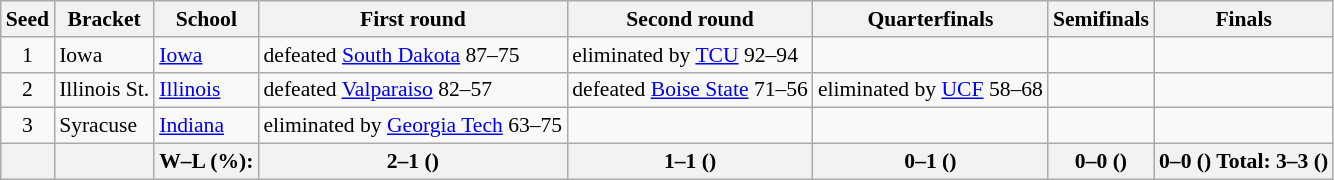<table class="wikitable" style="white-space:nowrap; font-size:90%;">
<tr>
<th>Seed</th>
<th>Bracket</th>
<th>School</th>
<th>First round</th>
<th>Second round</th>
<th>Quarterfinals</th>
<th>Semifinals</th>
<th>Finals</th>
</tr>
<tr>
<td align=center>1</td>
<td>Iowa</td>
<td><a href='#'>Iowa</a></td>
<td>defeated <a href='#'>South Dakota</a> 87–75</td>
<td>eliminated by <a href='#'>TCU</a> 92–94</td>
<td></td>
<td></td>
<td></td>
</tr>
<tr>
<td align=center>2</td>
<td>Illinois St.</td>
<td><a href='#'>Illinois</a></td>
<td>defeated <a href='#'>Valparaiso</a> 82–57</td>
<td>defeated <a href='#'>Boise State</a> 71–56</td>
<td>eliminated by <a href='#'>UCF</a> 58–68</td>
<td></td>
<td></td>
</tr>
<tr>
<td align=center>3</td>
<td>Syracuse</td>
<td><a href='#'>Indiana</a></td>
<td>eliminated by <a href='#'>Georgia Tech</a> 63–75</td>
<td></td>
<td></td>
<td></td>
<td></td>
</tr>
<tr>
<th></th>
<th></th>
<th>W–L (%):</th>
<th>2–1 ()</th>
<th>1–1 ()</th>
<th>0–1 ()</th>
<th>0–0 ()</th>
<th>0–0 () Total: 3–3 ()</th>
</tr>
</table>
